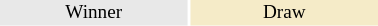<table class="toccolours" style="width:20em; text-align:center; font-size:80%;">
<tr>
<td style="background:#e8e8e8;color:black; width: 40px">Winner</td>
<td style="background:#f5ebc8;color:black; width: 40px">Draw</td>
</tr>
<tr>
</tr>
</table>
